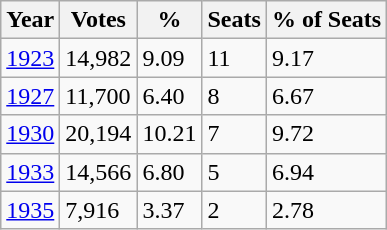<table class="wikitable">
<tr>
<th>Year</th>
<th>Votes</th>
<th>%</th>
<th>Seats</th>
<th>% of Seats</th>
</tr>
<tr>
<td><a href='#'>1923</a></td>
<td>14,982</td>
<td>9.09</td>
<td>11</td>
<td>9.17</td>
</tr>
<tr>
<td><a href='#'>1927</a></td>
<td>11,700</td>
<td>6.40</td>
<td>8</td>
<td>6.67</td>
</tr>
<tr>
<td><a href='#'>1930</a></td>
<td>20,194</td>
<td>10.21</td>
<td>7</td>
<td>9.72</td>
</tr>
<tr>
<td><a href='#'>1933</a></td>
<td>14,566</td>
<td>6.80</td>
<td>5</td>
<td>6.94</td>
</tr>
<tr>
<td><a href='#'>1935</a></td>
<td>7,916</td>
<td>3.37</td>
<td>2</td>
<td>2.78</td>
</tr>
</table>
